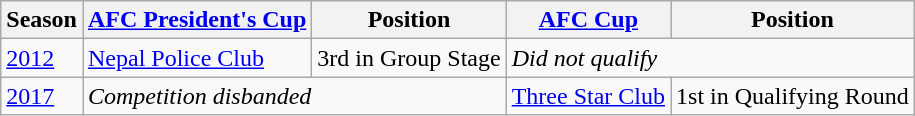<table class="wikitable">
<tr>
<th>Season</th>
<th><a href='#'>AFC President's Cup</a></th>
<th>Position</th>
<th><a href='#'>AFC Cup</a></th>
<th>Position</th>
</tr>
<tr>
<td><a href='#'>2012</a></td>
<td><a href='#'>Nepal Police Club</a></td>
<td>3rd in Group Stage</td>
<td colspan="2"><em>Did not qualify</em></td>
</tr>
<tr>
<td><a href='#'>2017</a></td>
<td colspan="2"><em>Competition disbanded</em></td>
<td><a href='#'>Three Star Club</a></td>
<td>1st in Qualifying Round</td>
</tr>
</table>
